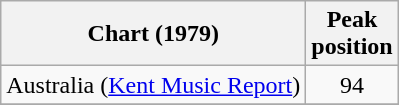<table class="wikitable sortable plainrowheaders" style="text-align:center">
<tr>
<th scope="col">Chart (1979)</th>
<th scope="col">Peak<br> position</th>
</tr>
<tr>
<td>Australia (<a href='#'>Kent Music Report</a>)</td>
<td align="center">94</td>
</tr>
<tr>
</tr>
</table>
